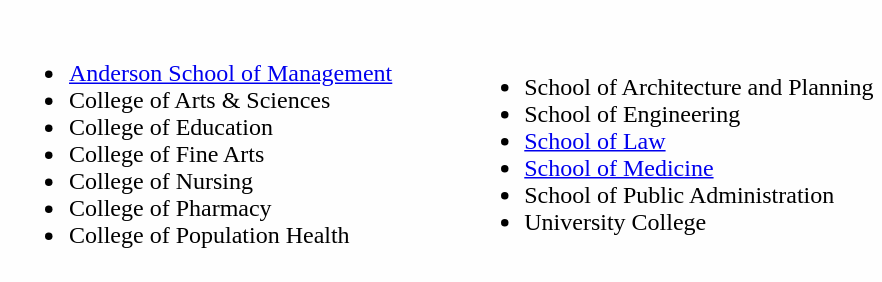<table style="border:0 solid #ddd; background:#fefefe; padding:3px; margin:0;">
<tr>
<td><br><ul><li><a href='#'>Anderson School of Management</a></li><li>College of Arts & Sciences</li><li>College of Education</li><li>College of Fine Arts</li><li>College of Nursing</li><li>College of Pharmacy</li><li>College of Population Health</li></ul></td>
<td style="width:40px;"></td>
<td><br><ul><li>School of Architecture and Planning</li><li>School of Engineering</li><li><a href='#'>School of Law</a></li><li><a href='#'>School of Medicine</a></li><li>School of Public Administration</li><li>University College</li></ul></td>
</tr>
</table>
